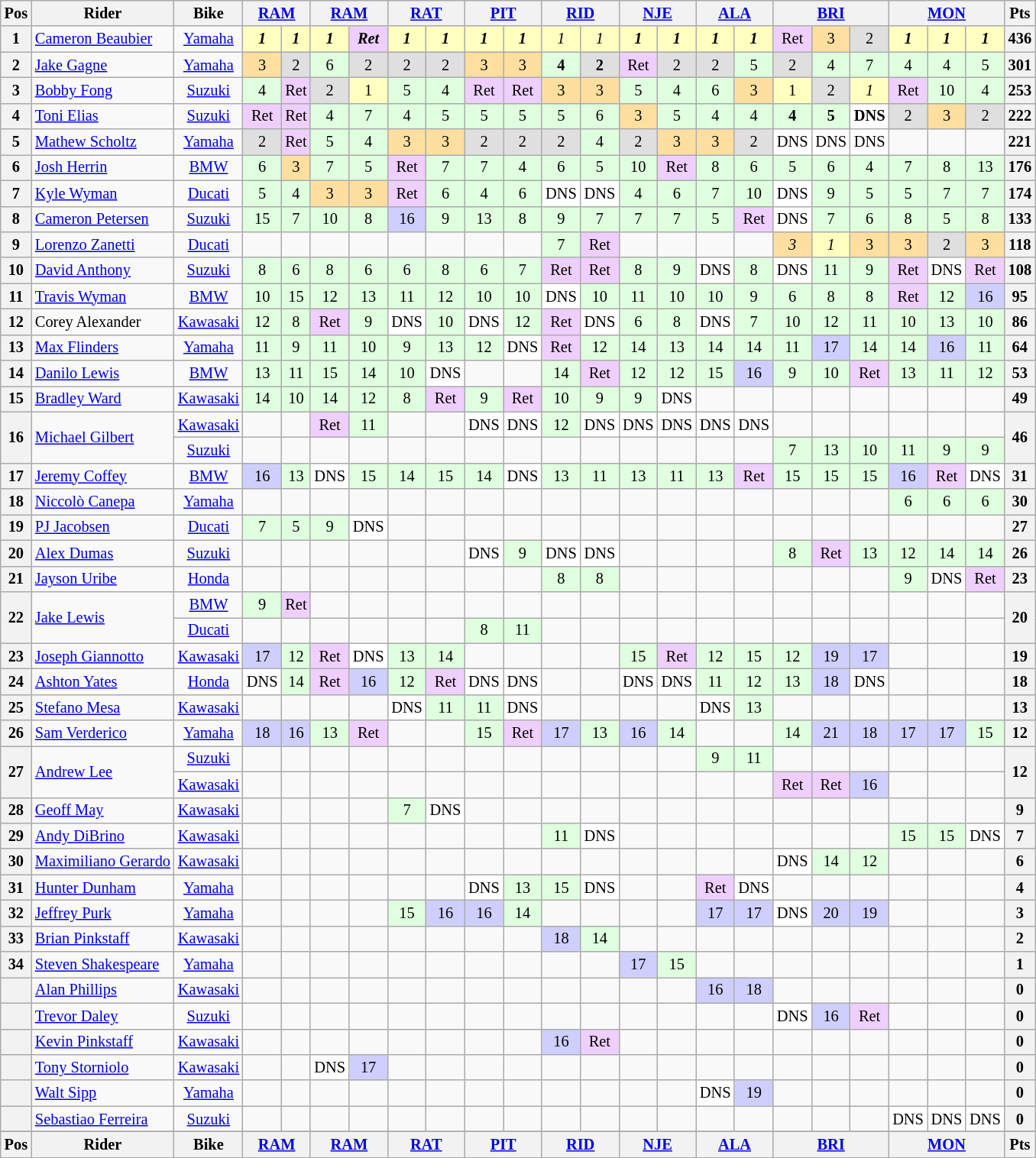<table class="wikitable" style="font-size: 85%; text-align: center;">
<tr valign="top">
<th valign="middle">Pos</th>
<th valign="middle">Rider</th>
<th valign="middle">Bike</th>
<th colspan=2><a href='#'>RAM</a><br></th>
<th colspan=2><a href='#'>RAM</a><br></th>
<th colspan=2><a href='#'>RAT</a><br></th>
<th colspan=2><a href='#'>PIT</a><br></th>
<th colspan=2><a href='#'>RID</a><br></th>
<th colspan=2><a href='#'>NJE</a><br></th>
<th colspan=2><a href='#'>ALA</a><br></th>
<th colspan=3><a href='#'>BRI</a><br></th>
<th colspan=3><a href='#'>MON</a><br></th>
<th valign="middle">Pts</th>
</tr>
<tr>
<th>1</th>
<td align="left"> <a href='#'>Cameron Beaubier</a></td>
<td><a href='#'>Yamaha</a></td>
<td style="background:#ffffbf;"><strong><em>1</em></strong></td>
<td style="background:#ffffbf;"><strong><em>1</em></strong></td>
<td style="background:#ffffbf;"><strong><em>1</em></strong></td>
<td style="background:#efcfff;"><strong><em>Ret</em></strong></td>
<td style="background:#ffffbf;"><strong><em>1</em></strong></td>
<td style="background:#ffffbf;"><strong><em>1</em></strong></td>
<td style="background:#ffffbf;"><strong><em>1</em></strong></td>
<td style="background:#ffffbf;"><strong><em>1</em></strong></td>
<td style="background:#ffffbf;"><em>1</em></td>
<td style="background:#ffffbf;"><em>1</em></td>
<td style="background:#ffffbf;"><strong><em>1</em></strong></td>
<td style="background:#ffffbf;"><strong><em>1</em></strong></td>
<td style="background:#ffffbf;"><strong><em>1</em></strong></td>
<td style="background:#ffffbf;"><strong><em>1</em></strong></td>
<td style="background:#efcfff;">Ret</td>
<td style="background:#ffdf9f;">3</td>
<td style="background:#dfdfdf;">2</td>
<td style="background:#ffffbf;"><strong><em>1</em></strong></td>
<td style="background:#ffffbf;"><strong><em>1</em></strong></td>
<td style="background:#ffffbf;"><strong><em>1</em></strong></td>
<th>436</th>
</tr>
<tr>
<th>2</th>
<td align="left"> <a href='#'>Jake Gagne</a></td>
<td><a href='#'>Yamaha</a></td>
<td style="background:#ffdf9f;">3</td>
<td style="background:#dfdfdf;">2</td>
<td style="background:#dfffdf;">6</td>
<td style="background:#dfdfdf;">2</td>
<td style="background:#dfdfdf;">2</td>
<td style="background:#dfdfdf;">2</td>
<td style="background:#ffdf9f;">3</td>
<td style="background:#ffdf9f;">3</td>
<td style="background:#dfffdf;"><strong>4</strong></td>
<td style="background:#dfdfdf;"><strong>2</strong></td>
<td style="background:#efcfff;">Ret</td>
<td style="background:#dfdfdf;">2</td>
<td style="background:#dfdfdf;">2</td>
<td style="background:#dfffdf;">5</td>
<td style="background:#dfdfdf;">2</td>
<td style="background:#dfffdf;">4</td>
<td style="background:#dfffdf;">7</td>
<td style="background:#dfffdf;">4</td>
<td style="background:#dfffdf;">4</td>
<td style="background:#dfffdf;">5</td>
<th>301</th>
</tr>
<tr>
<th>3</th>
<td align="left"> <a href='#'>Bobby Fong</a></td>
<td><a href='#'>Suzuki</a></td>
<td style="background:#dfffdf;">4</td>
<td style="background:#efcfff;">Ret</td>
<td style="background:#dfdfdf;">2</td>
<td style="background:#ffffbf;">1</td>
<td style="background:#dfffdf;">5</td>
<td style="background:#dfffdf;">4</td>
<td style="background:#efcfff;">Ret</td>
<td style="background:#efcfff;">Ret</td>
<td style="background:#ffdf9f;">3</td>
<td style="background:#ffdf9f;">3</td>
<td style="background:#dfffdf;">5</td>
<td style="background:#dfffdf;">4</td>
<td style="background:#dfffdf;">6</td>
<td style="background:#ffdf9f;">3</td>
<td style="background:#ffffbf;">1</td>
<td style="background:#dfdfdf;">2</td>
<td style="background:#ffffbf;"><em>1</em></td>
<td style="background:#efcfff;">Ret</td>
<td style="background:#dfffdf;">10</td>
<td style="background:#dfffdf;">4</td>
<th>253</th>
</tr>
<tr>
<th>4</th>
<td align="left"> <a href='#'>Toni Elias</a></td>
<td><a href='#'>Suzuki</a></td>
<td style="background:#efcfff;">Ret</td>
<td style="background:#efcfff;">Ret</td>
<td style="background:#dfffdf;">4</td>
<td style="background:#dfffdf;">7</td>
<td style="background:#dfffdf;">4</td>
<td style="background:#dfffdf;">5</td>
<td style="background:#dfffdf;">5</td>
<td style="background:#dfffdf;">5</td>
<td style="background:#dfffdf;">5</td>
<td style="background:#dfffdf;">6</td>
<td style="background:#ffdf9f;">3</td>
<td style="background:#dfffdf;">5</td>
<td style="background:#dfffdf;">4</td>
<td style="background:#dfffdf;">4</td>
<td style="background:#dfffdf;"><strong>4</strong></td>
<td style="background:#dfffdf;"><strong>5</strong></td>
<td style="background:#ffffff;"><strong>DNS</strong></td>
<td style="background:#dfdfdf;">2</td>
<td style="background:#ffdf9f;">3</td>
<td style="background:#dfdfdf;">2</td>
<th>222</th>
</tr>
<tr>
<th>5</th>
<td align="left"> <a href='#'>Mathew Scholtz</a></td>
<td><a href='#'>Yamaha</a></td>
<td style="background:#dfdfdf;">2</td>
<td style="background:#efcfff;">Ret</td>
<td style="background:#dfffdf;">5</td>
<td style="background:#dfffdf;">4</td>
<td style="background:#ffdf9f;">3</td>
<td style="background:#ffdf9f;">3</td>
<td style="background:#dfdfdf;">2</td>
<td style="background:#dfdfdf;">2</td>
<td style="background:#dfdfdf;">2</td>
<td style="background:#dfffdf;">4</td>
<td style="background:#dfdfdf;">2</td>
<td style="background:#ffdf9f;">3</td>
<td style="background:#ffdf9f;">3</td>
<td style="background:#dfdfdf;">2</td>
<td style="background:#ffffff;">DNS</td>
<td style="background:#ffffff;">DNS</td>
<td style="background:#ffffff;">DNS</td>
<td></td>
<td></td>
<td></td>
<th>221</th>
</tr>
<tr>
<th>6</th>
<td align="left"> <a href='#'>Josh Herrin</a></td>
<td><a href='#'>BMW</a></td>
<td style="background:#dfffdf;">6</td>
<td style="background:#ffdf9f;">3</td>
<td style="background:#dfffdf;">7</td>
<td style="background:#dfffdf;">5</td>
<td style="background:#efcfff;">Ret</td>
<td style="background:#dfffdf;">7</td>
<td style="background:#dfffdf;">7</td>
<td style="background:#dfffdf;">4</td>
<td style="background:#dfffdf;">6</td>
<td style="background:#dfffdf;">5</td>
<td style="background:#dfffdf;">10</td>
<td style="background:#efcfff;">Ret</td>
<td style="background:#dfffdf;">8</td>
<td style="background:#dfffdf;">6</td>
<td style="background:#dfffdf;">5</td>
<td style="background:#dfffdf;">6</td>
<td style="background:#dfffdf;">4</td>
<td style="background:#dfffdf;">7</td>
<td style="background:#dfffdf;">8</td>
<td style="background:#dfffdf;">13</td>
<th>176</th>
</tr>
<tr>
<th>7</th>
<td align="left"> <a href='#'>Kyle Wyman</a></td>
<td><a href='#'>Ducati</a></td>
<td style="background:#dfffdf;">5</td>
<td style="background:#dfffdf;">4</td>
<td style="background:#ffdf9f;">3</td>
<td style="background:#ffdf9f;">3</td>
<td style="background:#efcfff;">Ret</td>
<td style="background:#dfffdf;">6</td>
<td style="background:#dfffdf;">4</td>
<td style="background:#dfffdf;">6</td>
<td style="background:#ffffff;">DNS</td>
<td style="background:#ffffff;">DNS</td>
<td style="background:#dfffdf;">4</td>
<td style="background:#dfffdf;">6</td>
<td style="background:#dfffdf;">7</td>
<td style="background:#dfffdf;">10</td>
<td style="background:#ffffff;">DNS</td>
<td style="background:#dfffdf;">9</td>
<td style="background:#dfffdf;">5</td>
<td style="background:#dfffdf;">5</td>
<td style="background:#dfffdf;">7</td>
<td style="background:#dfffdf;">7</td>
<th>174</th>
</tr>
<tr>
<th>8</th>
<td align="left"> <a href='#'>Cameron Petersen</a></td>
<td><a href='#'>Suzuki</a></td>
<td style="background:#dfffdf;">15</td>
<td style="background:#dfffdf;">7</td>
<td style="background:#dfffdf;">10</td>
<td style="background:#dfffdf;">8</td>
<td style="background:#cfcfff;">16</td>
<td style="background:#dfffdf;">9</td>
<td style="background:#dfffdf;">13</td>
<td style="background:#dfffdf;">8</td>
<td style="background:#dfffdf;">9</td>
<td style="background:#dfffdf;">7</td>
<td style="background:#dfffdf;">7</td>
<td style="background:#dfffdf;">7</td>
<td style="background:#dfffdf;">5</td>
<td style="background:#efcfff;">Ret</td>
<td style="background:#ffffff;">DNS</td>
<td style="background:#dfffdf;">7</td>
<td style="background:#dfffdf;">6</td>
<td style="background:#dfffdf;">8</td>
<td style="background:#dfffdf;">5</td>
<td style="background:#dfffdf;">8</td>
<th>133</th>
</tr>
<tr>
<th>9</th>
<td align="left"> <a href='#'>Lorenzo Zanetti</a></td>
<td><a href='#'>Ducati</a></td>
<td></td>
<td></td>
<td></td>
<td></td>
<td></td>
<td></td>
<td></td>
<td></td>
<td style="background:#dfffdf;">7</td>
<td style="background:#efcfff;">Ret</td>
<td></td>
<td></td>
<td></td>
<td></td>
<td style="background:#ffdf9f;"><em>3</em></td>
<td style="background:#ffffbf;"><em>1</em></td>
<td style="background:#ffdf9f;">3</td>
<td style="background:#ffdf9f;">3</td>
<td style="background:#dfdfdf;">2</td>
<td style="background:#ffdf9f;">3</td>
<th>118</th>
</tr>
<tr>
<th>10</th>
<td align="left"> <a href='#'>David Anthony</a></td>
<td><a href='#'>Suzuki</a></td>
<td style="background:#dfffdf;">8</td>
<td style="background:#dfffdf;">6</td>
<td style="background:#dfffdf;">8</td>
<td style="background:#dfffdf;">6</td>
<td style="background:#dfffdf;">6</td>
<td style="background:#dfffdf;">8</td>
<td style="background:#dfffdf;">6</td>
<td style="background:#dfffdf;">7</td>
<td style="background:#efcfff;">Ret</td>
<td style="background:#efcfff;">Ret</td>
<td style="background:#dfffdf;">8</td>
<td style="background:#dfffdf;">9</td>
<td style="background:#ffffff;">DNS</td>
<td style="background:#dfffdf;">8</td>
<td style="background:#ffffff;">DNS</td>
<td style="background:#dfffdf;">11</td>
<td style="background:#dfffdf;">9</td>
<td style="background:#efcfff;">Ret</td>
<td style="background:#ffffff;">DNS</td>
<td style="background:#efcfff;">Ret</td>
<th>108</th>
</tr>
<tr>
<th>11</th>
<td align="left"> <a href='#'>Travis Wyman</a></td>
<td><a href='#'>BMW</a></td>
<td style="background:#dfffdf;">10</td>
<td style="background:#dfffdf;">15</td>
<td style="background:#dfffdf;">12</td>
<td style="background:#dfffdf;">13</td>
<td style="background:#dfffdf;">11</td>
<td style="background:#dfffdf;">12</td>
<td style="background:#dfffdf;">10</td>
<td style="background:#dfffdf;">10</td>
<td style="background:#ffffff;">DNS</td>
<td style="background:#dfffdf;">10</td>
<td style="background:#dfffdf;">11</td>
<td style="background:#dfffdf;">10</td>
<td style="background:#dfffdf;">10</td>
<td style="background:#dfffdf;">9</td>
<td style="background:#dfffdf;">6</td>
<td style="background:#dfffdf;">8</td>
<td style="background:#dfffdf;">8</td>
<td style="background:#efcfff;">Ret</td>
<td style="background:#dfffdf;">12</td>
<td style="background:#cfcfff;">16</td>
<th>95</th>
</tr>
<tr>
<th>12</th>
<td align="left"> Corey Alexander</td>
<td><a href='#'>Kawasaki</a></td>
<td style="background:#dfffdf;">12</td>
<td style="background:#dfffdf;">8</td>
<td style="background:#efcfff;">Ret</td>
<td style="background:#dfffdf;">9</td>
<td style="background:#ffffff;">DNS</td>
<td style="background:#dfffdf;">10</td>
<td style="background:#ffffff;">DNS</td>
<td style="background:#dfffdf;">12</td>
<td style="background:#efcfff;">Ret</td>
<td style="background:#ffffff;">DNS</td>
<td style="background:#dfffdf;">6</td>
<td style="background:#dfffdf;">8</td>
<td style="background:#ffffff;">DNS</td>
<td style="background:#dfffdf;">7</td>
<td style="background:#dfffdf;">10</td>
<td style="background:#dfffdf;">12</td>
<td style="background:#dfffdf;">11</td>
<td style="background:#dfffdf;">10</td>
<td style="background:#dfffdf;">13</td>
<td style="background:#dfffdf;">10</td>
<th>86</th>
</tr>
<tr>
<th>13</th>
<td align="left"> <a href='#'>Max Flinders</a></td>
<td><a href='#'>Yamaha</a></td>
<td style="background:#dfffdf;">11</td>
<td style="background:#dfffdf;">9</td>
<td style="background:#dfffdf;">11</td>
<td style="background:#dfffdf;">10</td>
<td style="background:#dfffdf;">9</td>
<td style="background:#dfffdf;">13</td>
<td style="background:#dfffdf;">12</td>
<td style="background:#ffffff;">DNS</td>
<td style="background:#efcfff;">Ret</td>
<td style="background:#dfffdf;">12</td>
<td style="background:#dfffdf;">14</td>
<td style="background:#dfffdf;">13</td>
<td style="background:#dfffdf;">14</td>
<td style="background:#dfffdf;">14</td>
<td style="background:#dfffdf;">11</td>
<td style="background:#cfcfff;">17</td>
<td style="background:#dfffdf;">14</td>
<td style="background:#dfffdf;">14</td>
<td style="background:#cfcfff;">16</td>
<td style="background:#dfffdf;">11</td>
<th>64</th>
</tr>
<tr>
<th>14</th>
<td align="left"> <a href='#'>Danilo Lewis</a></td>
<td><a href='#'>BMW</a></td>
<td style="background:#dfffdf;">13</td>
<td style="background:#dfffdf;">11</td>
<td style="background:#dfffdf;">15</td>
<td style="background:#dfffdf;">14</td>
<td style="background:#dfffdf;">10</td>
<td style="background:#ffffff;">DNS</td>
<td></td>
<td></td>
<td style="background:#dfffdf;">14</td>
<td style="background:#efcfff;">Ret</td>
<td style="background:#dfffdf;">12</td>
<td style="background:#dfffdf;">12</td>
<td style="background:#dfffdf;">15</td>
<td style="background:#cfcfff;">16</td>
<td style="background:#dfffdf;">9</td>
<td style="background:#dfffdf;">10</td>
<td style="background:#efcfff;">Ret</td>
<td style="background:#dfffdf;">13</td>
<td style="background:#dfffdf;">11</td>
<td style="background:#dfffdf;">12</td>
<th>53</th>
</tr>
<tr>
<th>15</th>
<td align="left"> <a href='#'>Bradley Ward</a></td>
<td><a href='#'>Kawasaki</a></td>
<td style="background:#dfffdf;">14</td>
<td style="background:#dfffdf;">10</td>
<td style="background:#dfffdf;">14</td>
<td style="background:#dfffdf;">12</td>
<td style="background:#dfffdf;">8</td>
<td style="background:#efcfff;">Ret</td>
<td style="background:#dfffdf;">9</td>
<td style="background:#efcfff;">Ret</td>
<td style="background:#dfffdf;">10</td>
<td style="background:#dfffdf;">9</td>
<td style="background:#dfffdf;">9</td>
<td style="background:#ffffff;">DNS</td>
<td></td>
<td></td>
<td></td>
<td></td>
<td></td>
<td></td>
<td></td>
<td></td>
<th>49</th>
</tr>
<tr>
<th rowspan=2>16</th>
<td rowspan=2 align="left"> <a href='#'>Michael Gilbert</a></td>
<td><a href='#'>Kawasaki</a></td>
<td></td>
<td></td>
<td style="background:#efcfff;">Ret</td>
<td style="background:#dfffdf;">11</td>
<td></td>
<td></td>
<td style="background:#ffffff;">DNS</td>
<td style="background:#ffffff;">DNS</td>
<td style="background:#dfffdf;">12</td>
<td style="background:#ffffff;">DNS</td>
<td style="background:#ffffff;">DNS</td>
<td style="background:#ffffff;">DNS</td>
<td style="background:#ffffff;">DNS</td>
<td style="background:#ffffff;">DNS</td>
<td></td>
<td></td>
<td></td>
<td></td>
<td></td>
<td></td>
<th rowspan=2>46</th>
</tr>
<tr>
<td><a href='#'>Suzuki</a></td>
<td></td>
<td></td>
<td></td>
<td></td>
<td></td>
<td></td>
<td></td>
<td></td>
<td></td>
<td></td>
<td></td>
<td></td>
<td></td>
<td></td>
<td style="background:#dfffdf;">7</td>
<td style="background:#dfffdf;">13</td>
<td style="background:#dfffdf;">10</td>
<td style="background:#dfffdf;">11</td>
<td style="background:#dfffdf;">9</td>
<td style="background:#dfffdf;">9</td>
</tr>
<tr>
<th>17</th>
<td align="left"> <a href='#'>Jeremy Coffey</a></td>
<td><a href='#'>BMW</a></td>
<td style="background:#cfcfff;">16</td>
<td style="background:#dfffdf;">13</td>
<td style="background:#ffffff;">DNS</td>
<td style="background:#dfffdf;">15</td>
<td style="background:#dfffdf;">14</td>
<td style="background:#dfffdf;">15</td>
<td style="background:#dfffdf;">14</td>
<td style="background:#ffffff;">DNS</td>
<td style="background:#dfffdf;">13</td>
<td style="background:#dfffdf;">11</td>
<td style="background:#dfffdf;">13</td>
<td style="background:#dfffdf;">11</td>
<td style="background:#dfffdf;">13</td>
<td style="background:#efcfff;">Ret</td>
<td style="background:#dfffdf;">15</td>
<td style="background:#dfffdf;">15</td>
<td style="background:#dfffdf;">15</td>
<td style="background:#cfcfff;">16</td>
<td style="background:#efcfff;">Ret</td>
<td style="background:#ffffff;">DNS</td>
<th>31</th>
</tr>
<tr>
<th>18</th>
<td align="left"> <a href='#'>Niccolò Canepa</a></td>
<td><a href='#'>Yamaha</a></td>
<td></td>
<td></td>
<td></td>
<td></td>
<td></td>
<td></td>
<td></td>
<td></td>
<td></td>
<td></td>
<td></td>
<td></td>
<td></td>
<td></td>
<td></td>
<td></td>
<td></td>
<td style="background:#dfffdf;">6</td>
<td style="background:#dfffdf;">6</td>
<td style="background:#dfffdf;">6</td>
<th>30</th>
</tr>
<tr>
<th>19</th>
<td align="left"> <a href='#'>PJ Jacobsen</a></td>
<td><a href='#'>Ducati</a></td>
<td style="background:#dfffdf;">7</td>
<td style="background:#dfffdf;">5</td>
<td style="background:#dfffdf;">9</td>
<td style="background:#ffffff;">DNS</td>
<td></td>
<td></td>
<td></td>
<td></td>
<td></td>
<td></td>
<td></td>
<td></td>
<td></td>
<td></td>
<td></td>
<td></td>
<td></td>
<td></td>
<td></td>
<td></td>
<th>27</th>
</tr>
<tr>
<th>20</th>
<td align="left"> <a href='#'>Alex Dumas</a></td>
<td><a href='#'>Suzuki</a></td>
<td></td>
<td></td>
<td></td>
<td></td>
<td></td>
<td></td>
<td style="background:#ffffff;">DNS</td>
<td style="background:#dfffdf;">9</td>
<td style="background:#ffffff;">DNS</td>
<td style="background:#ffffff;">DNS</td>
<td></td>
<td></td>
<td></td>
<td></td>
<td style="background:#dfffdf;">8</td>
<td style="background:#efcfff;">Ret</td>
<td style="background:#dfffdf;">13</td>
<td style="background:#dfffdf;">12</td>
<td style="background:#dfffdf;">14</td>
<td style="background:#dfffdf;">14</td>
<th>26</th>
</tr>
<tr>
<th>21</th>
<td align="left"> <a href='#'>Jayson Uribe</a></td>
<td><a href='#'>Honda</a></td>
<td></td>
<td></td>
<td></td>
<td></td>
<td></td>
<td></td>
<td></td>
<td></td>
<td style="background:#dfffdf;">8</td>
<td style="background:#dfffdf;">8</td>
<td></td>
<td></td>
<td></td>
<td></td>
<td></td>
<td></td>
<td></td>
<td style="background:#dfffdf;">9</td>
<td style="background:#ffffff;">DNS</td>
<td style="background:#efcfff;">Ret</td>
<th>23</th>
</tr>
<tr>
<th rowspan=2>22</th>
<td rowspan=2 align="left"> <a href='#'>Jake Lewis</a></td>
<td><a href='#'>BMW</a></td>
<td style="background:#dfffdf;">9</td>
<td style="background:#efcfff;">Ret</td>
<td></td>
<td></td>
<td></td>
<td></td>
<td></td>
<td></td>
<td></td>
<td></td>
<td></td>
<td></td>
<td></td>
<td></td>
<td></td>
<td></td>
<td></td>
<td></td>
<td></td>
<td></td>
<th rowspan=2>20</th>
</tr>
<tr>
<td><a href='#'>Ducati</a></td>
<td></td>
<td></td>
<td></td>
<td></td>
<td></td>
<td></td>
<td style="background:#dfffdf;">8</td>
<td style="background:#dfffdf;">11</td>
<td></td>
<td></td>
<td></td>
<td></td>
<td></td>
<td></td>
<td></td>
<td></td>
<td></td>
<td></td>
<td></td>
<td></td>
</tr>
<tr>
<th>23</th>
<td align="left"> <a href='#'>Joseph Giannotto</a></td>
<td><a href='#'>Kawasaki</a></td>
<td style="background:#cfcfff;">17</td>
<td style="background:#dfffdf;">12</td>
<td style="background:#efcfff;">Ret</td>
<td style="background:#ffffff;">DNS</td>
<td style="background:#dfffdf;">13</td>
<td style="background:#dfffdf;">14</td>
<td></td>
<td></td>
<td></td>
<td></td>
<td style="background:#dfffdf;">15</td>
<td style="background:#efcfff;">Ret</td>
<td style="background:#dfffdf;">12</td>
<td style="background:#dfffdf;">15</td>
<td style="background:#dfffdf;">12</td>
<td style="background:#cfcfff;">19</td>
<td style="background:#cfcfff;">17</td>
<td></td>
<td></td>
<td></td>
<th>19</th>
</tr>
<tr>
<th>24</th>
<td align="left"> <a href='#'>Ashton Yates</a></td>
<td><a href='#'>Honda</a></td>
<td style="background:#ffffff;">DNS</td>
<td style="background:#dfffdf;">14</td>
<td style="background:#efcfff;">Ret</td>
<td style="background:#cfcfff;">16</td>
<td style="background:#dfffdf;">12</td>
<td style="background:#efcfff;">Ret</td>
<td style="background:#ffffff;">DNS</td>
<td style="background:#ffffff;">DNS</td>
<td></td>
<td></td>
<td style="background:#ffffff;">DNS</td>
<td style="background:#ffffff;">DNS</td>
<td style="background:#dfffdf;">11</td>
<td style="background:#dfffdf;">12</td>
<td style="background:#dfffdf;">13</td>
<td style="background:#cfcfff;">18</td>
<td style="background:#ffffff;">DNS</td>
<td></td>
<td></td>
<td></td>
<th>18</th>
</tr>
<tr>
<th>25</th>
<td align="left"> <a href='#'>Stefano Mesa</a></td>
<td><a href='#'>Kawasaki</a></td>
<td></td>
<td></td>
<td></td>
<td></td>
<td style="background:#ffffff;">DNS</td>
<td style="background:#dfffdf;">11</td>
<td style="background:#dfffdf;">11</td>
<td style="background:#ffffff;">DNS</td>
<td></td>
<td></td>
<td></td>
<td></td>
<td style="background:#ffffff;">DNS</td>
<td style="background:#dfffdf;">13</td>
<td></td>
<td></td>
<td></td>
<td></td>
<td></td>
<td></td>
<th>13</th>
</tr>
<tr>
<th>26</th>
<td align="left"> <a href='#'>Sam Verderico</a></td>
<td><a href='#'>Yamaha</a></td>
<td style="background:#cfcfff;">18</td>
<td style="background:#cfcfff;">16</td>
<td style="background:#dfffdf;">13</td>
<td style="background:#efcfff;">Ret</td>
<td></td>
<td></td>
<td style="background:#dfffdf;">15</td>
<td style="background:#efcfff;">Ret</td>
<td style="background:#cfcfff;">17</td>
<td style="background:#dfffdf;">13</td>
<td style="background:#cfcfff;">16</td>
<td style="background:#dfffdf;">14</td>
<td></td>
<td></td>
<td style="background:#dfffdf;">14</td>
<td style="background:#cfcfff;">21</td>
<td style="background:#cfcfff;">18</td>
<td style="background:#cfcfff;">17</td>
<td style="background:#cfcfff;">17</td>
<td style="background:#dfffdf;">15</td>
<th>12</th>
</tr>
<tr>
<th rowspan=2>27</th>
<td rowspan=2 align="left"> <a href='#'>Andrew Lee</a></td>
<td><a href='#'>Suzuki</a></td>
<td></td>
<td></td>
<td></td>
<td></td>
<td></td>
<td></td>
<td></td>
<td></td>
<td></td>
<td></td>
<td></td>
<td></td>
<td style="background:#dfffdf;">9</td>
<td style="background:#dfffdf;">11</td>
<td></td>
<td></td>
<td></td>
<td></td>
<td></td>
<td></td>
<th rowspan=2>12</th>
</tr>
<tr>
<td><a href='#'>Kawasaki</a></td>
<td></td>
<td></td>
<td></td>
<td></td>
<td></td>
<td></td>
<td></td>
<td></td>
<td></td>
<td></td>
<td></td>
<td></td>
<td></td>
<td></td>
<td style="background:#efcfff;">Ret</td>
<td style="background:#efcfff;">Ret</td>
<td style="background:#cfcfff;">16</td>
<td></td>
<td></td>
<td></td>
</tr>
<tr>
<th>28</th>
<td align="left"> <a href='#'>Geoff May</a></td>
<td><a href='#'>Kawasaki</a></td>
<td></td>
<td></td>
<td></td>
<td></td>
<td style="background:#dfffdf;">7</td>
<td style="background:#ffffff;">DNS</td>
<td></td>
<td></td>
<td></td>
<td></td>
<td></td>
<td></td>
<td></td>
<td></td>
<td></td>
<td></td>
<td></td>
<td></td>
<td></td>
<td></td>
<th>9</th>
</tr>
<tr>
<th>29</th>
<td align="left"> <a href='#'>Andy DiBrino</a></td>
<td><a href='#'>Kawasaki</a></td>
<td></td>
<td></td>
<td></td>
<td></td>
<td></td>
<td></td>
<td></td>
<td></td>
<td style="background:#dfffdf;">11</td>
<td style="background:#ffffff;">DNS</td>
<td></td>
<td></td>
<td></td>
<td></td>
<td></td>
<td></td>
<td></td>
<td style="background:#dfffdf;">15</td>
<td style="background:#dfffdf;">15</td>
<td style="background:#ffffff;">DNS</td>
<th>7</th>
</tr>
<tr>
<th>30</th>
<td align="left"> <a href='#'>Maximiliano Gerardo</a></td>
<td><a href='#'>Kawasaki</a></td>
<td></td>
<td></td>
<td></td>
<td></td>
<td></td>
<td></td>
<td></td>
<td></td>
<td></td>
<td></td>
<td></td>
<td></td>
<td></td>
<td></td>
<td style="background:#ffffff;">DNS</td>
<td style="background:#dfffdf;">14</td>
<td style="background:#dfffdf;">12</td>
<td></td>
<td></td>
<td></td>
<th>6</th>
</tr>
<tr>
<th>31</th>
<td align="left"> <a href='#'>Hunter Dunham</a></td>
<td><a href='#'>Yamaha</a></td>
<td></td>
<td></td>
<td></td>
<td></td>
<td></td>
<td></td>
<td style="background:#ffffff;">DNS</td>
<td style="background:#dfffdf;">13</td>
<td style="background:#dfffdf;">15</td>
<td style="background:#ffffff;">DNS</td>
<td></td>
<td></td>
<td style="background:#efcfff;">Ret</td>
<td style="background:#ffffff;">DNS</td>
<td></td>
<td></td>
<td></td>
<td></td>
<td></td>
<td></td>
<th>4</th>
</tr>
<tr>
<th>32</th>
<td align="left"> <a href='#'>Jeffrey Purk</a></td>
<td><a href='#'>Yamaha</a></td>
<td></td>
<td></td>
<td></td>
<td></td>
<td style="background:#dfffdf;">15</td>
<td style="background:#cfcfff;">16</td>
<td style="background:#cfcfff;">16</td>
<td style="background:#dfffdf;">14</td>
<td></td>
<td></td>
<td></td>
<td></td>
<td style="background:#cfcfff;">17</td>
<td style="background:#cfcfff;">17</td>
<td style="background:#ffffff;">DNS</td>
<td style="background:#cfcfff;">20</td>
<td style="background:#cfcfff;">19</td>
<td></td>
<td></td>
<td></td>
<th>3</th>
</tr>
<tr>
<th>33</th>
<td align="left"> <a href='#'>Brian Pinkstaff</a></td>
<td><a href='#'>Kawasaki</a></td>
<td></td>
<td></td>
<td></td>
<td></td>
<td></td>
<td></td>
<td></td>
<td></td>
<td style="background:#cfcfff;">18</td>
<td style="background:#dfffdf;">14</td>
<td></td>
<td></td>
<td></td>
<td></td>
<td></td>
<td></td>
<td></td>
<td></td>
<td></td>
<td></td>
<th>2</th>
</tr>
<tr>
<th>34</th>
<td align="left"> <a href='#'>Steven Shakespeare</a></td>
<td><a href='#'>Yamaha</a></td>
<td></td>
<td></td>
<td></td>
<td></td>
<td></td>
<td></td>
<td></td>
<td></td>
<td></td>
<td></td>
<td style="background:#cfcfff;">17</td>
<td style="background:#dfffdf;">15</td>
<td></td>
<td></td>
<td></td>
<td></td>
<td></td>
<td></td>
<td></td>
<td></td>
<th>1</th>
</tr>
<tr>
<th></th>
<td align="left"> <a href='#'>Alan Phillips</a></td>
<td><a href='#'>Kawasaki</a></td>
<td></td>
<td></td>
<td></td>
<td></td>
<td></td>
<td></td>
<td></td>
<td></td>
<td></td>
<td></td>
<td></td>
<td></td>
<td style="background:#cfcfff;">16</td>
<td style="background:#cfcfff;">18</td>
<td></td>
<td></td>
<td></td>
<td></td>
<td></td>
<td></td>
<th>0</th>
</tr>
<tr>
<th></th>
<td align="left"> <a href='#'>Trevor Daley</a></td>
<td><a href='#'>Suzuki</a></td>
<td></td>
<td></td>
<td></td>
<td></td>
<td></td>
<td></td>
<td></td>
<td></td>
<td></td>
<td></td>
<td></td>
<td></td>
<td></td>
<td></td>
<td style="background:#ffffff;">DNS</td>
<td style="background:#cfcfff;">16</td>
<td style="background:#efcfff;">Ret</td>
<td></td>
<td></td>
<td></td>
<th>0</th>
</tr>
<tr>
<th></th>
<td align="left"> <a href='#'>Kevin Pinkstaff</a></td>
<td><a href='#'>Kawasaki</a></td>
<td></td>
<td></td>
<td></td>
<td></td>
<td></td>
<td></td>
<td></td>
<td></td>
<td style="background:#cfcfff;">16</td>
<td style="background:#efcfff;">Ret</td>
<td></td>
<td></td>
<td></td>
<td></td>
<td></td>
<td></td>
<td></td>
<td></td>
<td></td>
<td></td>
<th>0</th>
</tr>
<tr>
<th></th>
<td align="left"> <a href='#'>Tony Storniolo</a></td>
<td><a href='#'>Kawasaki</a></td>
<td></td>
<td></td>
<td style="background:#ffffff;">DNS</td>
<td style="background:#cfcfff;">17</td>
<td></td>
<td></td>
<td></td>
<td></td>
<td></td>
<td></td>
<td></td>
<td></td>
<td></td>
<td></td>
<td></td>
<td></td>
<td></td>
<td></td>
<td></td>
<td></td>
<th>0</th>
</tr>
<tr>
<th></th>
<td align="left"> <a href='#'>Walt Sipp</a></td>
<td><a href='#'>Yamaha</a></td>
<td></td>
<td></td>
<td></td>
<td></td>
<td></td>
<td></td>
<td></td>
<td></td>
<td></td>
<td></td>
<td></td>
<td></td>
<td style="background:#ffffff;">DNS</td>
<td style="background:#cfcfff;">19</td>
<td></td>
<td></td>
<td></td>
<td></td>
<td></td>
<td></td>
<th>0</th>
</tr>
<tr>
<th></th>
<td align="left"> <a href='#'>Sebastiao Ferreira</a></td>
<td><a href='#'>Suzuki</a></td>
<td></td>
<td></td>
<td></td>
<td></td>
<td></td>
<td></td>
<td></td>
<td></td>
<td></td>
<td></td>
<td></td>
<td></td>
<td></td>
<td></td>
<td></td>
<td></td>
<td></td>
<td style="background:#ffffff;">DNS</td>
<td style="background:#ffffff;">DNS</td>
<td style="background:#ffffff;">DNS</td>
<th>0</th>
</tr>
<tr>
</tr>
<tr valign="top">
<th valign="middle">Pos</th>
<th valign="middle">Rider</th>
<th valign="middle">Bike</th>
<th colspan=2><a href='#'>RAM</a><br></th>
<th colspan=2><a href='#'>RAM</a><br></th>
<th colspan=2><a href='#'>RAT</a><br></th>
<th colspan=2><a href='#'>PIT</a><br></th>
<th colspan=2><a href='#'>RID</a><br></th>
<th colspan=2><a href='#'>NJE</a><br></th>
<th colspan=2><a href='#'>ALA</a><br></th>
<th colspan=3><a href='#'>BRI</a><br></th>
<th colspan=3><a href='#'>MON</a><br></th>
<th valign="middle">Pts</th>
</tr>
<tr>
</tr>
</table>
